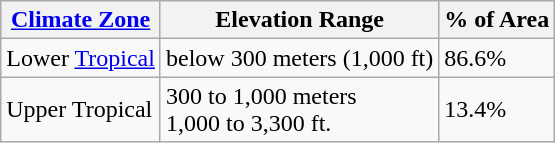<table class="wikitable">
<tr>
<th><a href='#'>Climate Zone</a></th>
<th>Elevation Range</th>
<th>% of Area</th>
</tr>
<tr>
<td>Lower <a href='#'>Tropical</a></td>
<td>below 300 meters (1,000 ft)</td>
<td>86.6%</td>
</tr>
<tr>
<td>Upper Tropical</td>
<td>300 to 1,000 meters<br>1,000 to 3,300 ft.</td>
<td>13.4%</td>
</tr>
</table>
